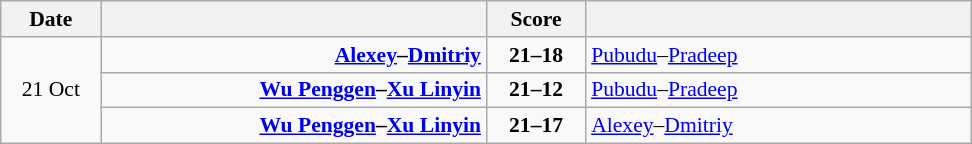<table class="wikitable" style="text-align: center; font-size:90% ">
<tr>
<th width="60">Date</th>
<th align="right" width="250"></th>
<th width="60">Score</th>
<th align="left" width="250"></th>
</tr>
<tr>
<td rowspan=3>21 Oct</td>
<td align=right><strong><a href='#'>Alexey</a>–<a href='#'>Dmitriy</a> </strong></td>
<td align=center><strong>21–18</strong></td>
<td align=left> <a href='#'>Pubudu</a>–<a href='#'>Pradeep</a></td>
</tr>
<tr>
<td align=right><strong><a href='#'>Wu Penggen</a>–<a href='#'>Xu Linyin</a> </strong></td>
<td align=center><strong>21–12</strong></td>
<td align=left> <a href='#'>Pubudu</a>–<a href='#'>Pradeep</a></td>
</tr>
<tr>
<td align=right><strong><a href='#'>Wu Penggen</a>–<a href='#'>Xu Linyin</a> </strong></td>
<td align=center><strong>21–17</strong></td>
<td align=left> <a href='#'>Alexey</a>–<a href='#'>Dmitriy</a></td>
</tr>
</table>
